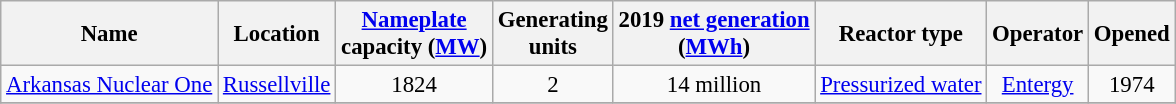<table class="wikitable sortable" style="font-size:95%; text-align:center;">
<tr>
<th>Name</th>
<th>Location</th>
<th><a href='#'>Nameplate</a><br>capacity (<a href='#'>MW</a>)</th>
<th>Generating<br> units</th>
<th>2019 <a href='#'>net generation</a><br> (<a href='#'>MWh</a>)</th>
<th>Reactor type</th>
<th>Operator</th>
<th>Opened</th>
</tr>
<tr>
<td><a href='#'>Arkansas Nuclear One</a></td>
<td><a href='#'>Russellville</a></td>
<td>1824</td>
<td>2</td>
<td>14 million</td>
<td><a href='#'>Pressurized water</a></td>
<td><a href='#'>Entergy</a></td>
<td>1974</td>
</tr>
<tr>
</tr>
</table>
